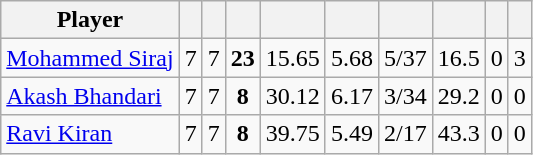<table class="wikitable sortable" style="text-align: center;">
<tr>
<th class="unsortable">Player</th>
<th></th>
<th></th>
<th></th>
<th></th>
<th></th>
<th></th>
<th></th>
<th></th>
<th></th>
</tr>
<tr>
<td style="text-align:left"><a href='#'>Mohammed Siraj</a></td>
<td style="text-align:left">7</td>
<td>7</td>
<td><strong>23</strong></td>
<td>15.65</td>
<td>5.68</td>
<td>5/37</td>
<td>16.5</td>
<td>0</td>
<td>3</td>
</tr>
<tr>
<td style="text-align:left"><a href='#'>Akash Bhandari</a></td>
<td style="text-align:left">7</td>
<td>7</td>
<td><strong>8</strong></td>
<td>30.12</td>
<td>6.17</td>
<td>3/34</td>
<td>29.2</td>
<td>0</td>
<td>0</td>
</tr>
<tr>
<td style="text-align:left"><a href='#'>Ravi Kiran</a></td>
<td style="text-align:left">7</td>
<td>7</td>
<td><strong>8</strong></td>
<td>39.75</td>
<td>5.49</td>
<td>2/17</td>
<td>43.3</td>
<td>0</td>
<td>0</td>
</tr>
</table>
